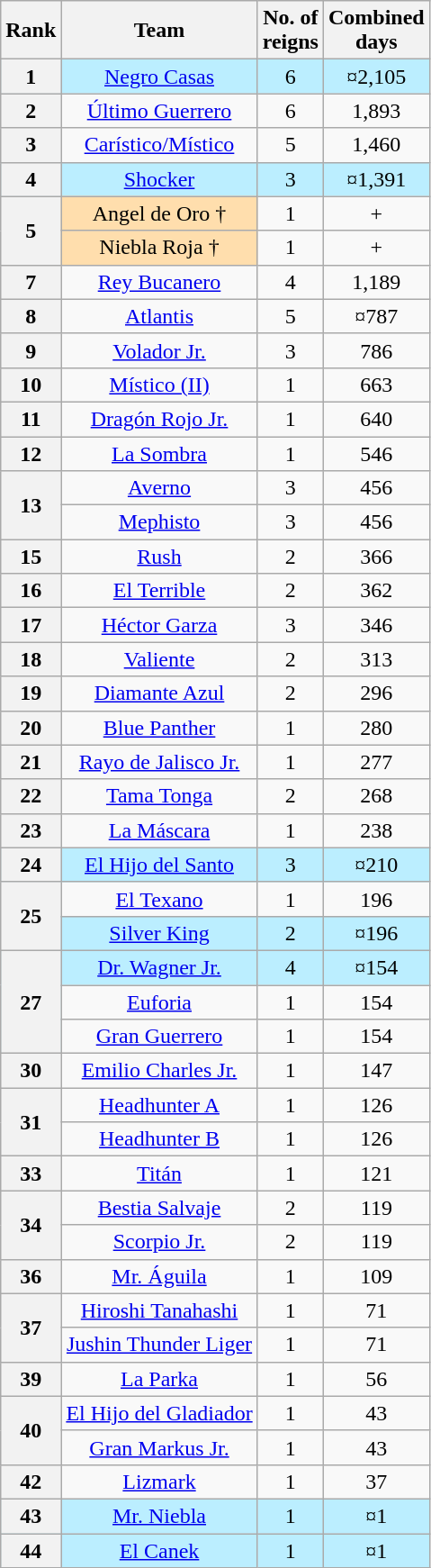<table class="wikitable sortable" style="text-align: center">
<tr>
<th>Rank</th>
<th>Team</th>
<th data-sort-type="number">No. of<br>reigns</th>
<th data-sort-type="number">Combined<br>days</th>
</tr>
<tr style="background-color:#bbeeff">
<th>1</th>
<td><a href='#'>Negro Casas</a></td>
<td>6</td>
<td>¤2,105</td>
</tr>
<tr>
<th>2</th>
<td><a href='#'>Último Guerrero</a></td>
<td>6</td>
<td>1,893</td>
</tr>
<tr>
<th>3</th>
<td><a href='#'>Carístico/Místico</a></td>
<td>5</td>
<td>1,460</td>
</tr>
<tr style="background-color:#bbeeff">
<th>4</th>
<td><a href='#'>Shocker</a></td>
<td>3</td>
<td>¤1,391</td>
</tr>
<tr>
<th rowspan=2>5</th>
<td style="background: #ffdead;">Angel de Oro †</td>
<td>1</td>
<td>+</td>
</tr>
<tr>
<td style="background: #ffdead;">Niebla Roja †</td>
<td>1</td>
<td>+</td>
</tr>
<tr>
<th>7</th>
<td><a href='#'>Rey Bucanero</a></td>
<td>4</td>
<td>1,189</td>
</tr>
<tr>
<th>8</th>
<td><a href='#'>Atlantis</a></td>
<td>5</td>
<td>¤787</td>
</tr>
<tr>
<th>9</th>
<td><a href='#'>Volador Jr.</a></td>
<td>3</td>
<td>786</td>
</tr>
<tr>
<th>10</th>
<td><a href='#'>Místico (II)</a></td>
<td>1</td>
<td>663</td>
</tr>
<tr>
<th>11</th>
<td><a href='#'>Dragón Rojo Jr.</a></td>
<td>1</td>
<td>640</td>
</tr>
<tr>
<th>12</th>
<td><a href='#'>La Sombra</a></td>
<td>1</td>
<td>546</td>
</tr>
<tr>
<th rowspan=2>13</th>
<td><a href='#'>Averno</a></td>
<td>3</td>
<td>456</td>
</tr>
<tr>
<td><a href='#'>Mephisto</a></td>
<td>3</td>
<td>456</td>
</tr>
<tr>
<th>15</th>
<td><a href='#'>Rush</a></td>
<td>2</td>
<td>366</td>
</tr>
<tr>
<th>16</th>
<td><a href='#'>El Terrible</a></td>
<td>2</td>
<td>362</td>
</tr>
<tr>
<th>17</th>
<td><a href='#'>Héctor Garza</a></td>
<td>3</td>
<td>346</td>
</tr>
<tr>
<th>18</th>
<td><a href='#'>Valiente</a></td>
<td>2</td>
<td>313</td>
</tr>
<tr>
<th>19</th>
<td><a href='#'>Diamante Azul</a></td>
<td>2</td>
<td>296</td>
</tr>
<tr>
<th>20</th>
<td><a href='#'>Blue Panther</a></td>
<td>1</td>
<td>280</td>
</tr>
<tr>
<th>21</th>
<td><a href='#'>Rayo de Jalisco Jr.</a></td>
<td>1</td>
<td>277</td>
</tr>
<tr>
<th>22</th>
<td><a href='#'>Tama Tonga</a></td>
<td>2</td>
<td>268</td>
</tr>
<tr>
<th>23</th>
<td><a href='#'>La Máscara</a></td>
<td>1</td>
<td>238</td>
</tr>
<tr style="background-color:#bbeeff">
<th>24</th>
<td><a href='#'>El Hijo del Santo</a></td>
<td>3</td>
<td>¤210</td>
</tr>
<tr>
<th rowspan=2>25</th>
<td><a href='#'>El Texano</a></td>
<td>1</td>
<td>196</td>
</tr>
<tr style="background-color:#bbeeff">
<td><a href='#'>Silver King</a></td>
<td>2</td>
<td>¤196</td>
</tr>
<tr style="background-color:#bbeeff">
<th rowspan=3>27</th>
<td><a href='#'>Dr. Wagner Jr.</a></td>
<td>4</td>
<td>¤154</td>
</tr>
<tr>
<td><a href='#'>Euforia</a></td>
<td>1</td>
<td>154</td>
</tr>
<tr>
<td><a href='#'>Gran Guerrero</a></td>
<td>1</td>
<td>154</td>
</tr>
<tr>
<th>30</th>
<td><a href='#'>Emilio Charles Jr.</a></td>
<td>1</td>
<td>147</td>
</tr>
<tr>
<th rowspan=2>31</th>
<td><a href='#'>Headhunter A</a></td>
<td>1</td>
<td>126</td>
</tr>
<tr>
<td><a href='#'>Headhunter B</a></td>
<td>1</td>
<td>126</td>
</tr>
<tr>
<th>33</th>
<td><a href='#'>Titán</a></td>
<td>1</td>
<td>121</td>
</tr>
<tr>
<th rowspan=2>34</th>
<td><a href='#'>Bestia Salvaje</a></td>
<td>2</td>
<td>119</td>
</tr>
<tr>
<td><a href='#'>Scorpio Jr.</a></td>
<td>2</td>
<td>119</td>
</tr>
<tr>
<th>36</th>
<td><a href='#'>Mr. Águila</a></td>
<td>1</td>
<td>109</td>
</tr>
<tr>
<th rowspan=2>37</th>
<td><a href='#'>Hiroshi Tanahashi</a></td>
<td>1</td>
<td>71</td>
</tr>
<tr>
<td><a href='#'>Jushin Thunder Liger</a></td>
<td>1</td>
<td>71</td>
</tr>
<tr>
<th>39</th>
<td><a href='#'>La Parka</a></td>
<td>1</td>
<td>56</td>
</tr>
<tr>
<th rowspan=2>40</th>
<td><a href='#'>El Hijo del Gladiador</a></td>
<td>1</td>
<td>43</td>
</tr>
<tr>
<td><a href='#'>Gran Markus Jr.</a></td>
<td>1</td>
<td>43</td>
</tr>
<tr>
<th>42</th>
<td><a href='#'>Lizmark</a></td>
<td>1</td>
<td>37</td>
</tr>
<tr style="background-color:#bbeeff">
<th>43</th>
<td><a href='#'>Mr. Niebla</a></td>
<td>1</td>
<td>¤1</td>
</tr>
<tr style="background-color:#bbeeff">
<th>44</th>
<td><a href='#'>El Canek</a></td>
<td>1</td>
<td>¤1</td>
</tr>
</table>
